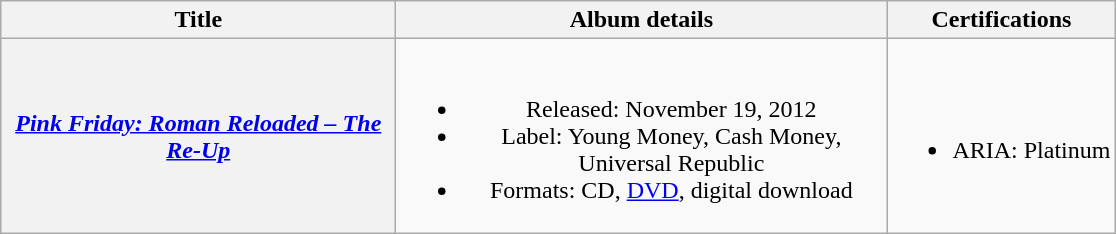<table class="wikitable plainrowheaders" style="text-align:center;">
<tr>
<th scope="col" style="width:16em;">Title</th>
<th scope="col" style="width:20em;">Album details</th>
<th>Certifications</th>
</tr>
<tr>
<th scope="row"><em><a href='#'>Pink Friday: Roman Reloaded – The Re-Up</a></em></th>
<td><br><ul><li>Released: November 19, 2012</li><li>Label: Young Money, Cash Money, Universal Republic</li><li>Formats: CD, <a href='#'>DVD</a>, digital download</li></ul></td>
<td><br><ul><li>ARIA: Platinum</li></ul></td>
</tr>
</table>
